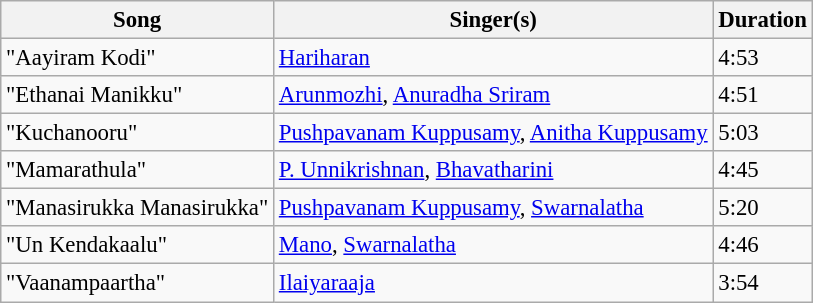<table class="wikitable" style="font-size:95%;">
<tr>
<th>Song</th>
<th>Singer(s)</th>
<th>Duration</th>
</tr>
<tr>
<td>"Aayiram Kodi"</td>
<td><a href='#'>Hariharan</a></td>
<td>4:53</td>
</tr>
<tr>
<td>"Ethanai Manikku"</td>
<td><a href='#'>Arunmozhi</a>, <a href='#'>Anuradha Sriram</a></td>
<td>4:51</td>
</tr>
<tr>
<td>"Kuchanooru"</td>
<td><a href='#'>Pushpavanam Kuppusamy</a>, <a href='#'>Anitha Kuppusamy</a></td>
<td>5:03</td>
</tr>
<tr>
<td>"Mamarathula"</td>
<td><a href='#'>P. Unnikrishnan</a>, <a href='#'>Bhavatharini</a></td>
<td>4:45</td>
</tr>
<tr>
<td>"Manasirukka Manasirukka"</td>
<td><a href='#'>Pushpavanam Kuppusamy</a>, <a href='#'>Swarnalatha</a></td>
<td>5:20</td>
</tr>
<tr>
<td>"Un Kendakaalu"</td>
<td><a href='#'>Mano</a>, <a href='#'>Swarnalatha</a></td>
<td>4:46</td>
</tr>
<tr>
<td>"Vaanampaartha"</td>
<td><a href='#'>Ilaiyaraaja</a></td>
<td>3:54</td>
</tr>
</table>
